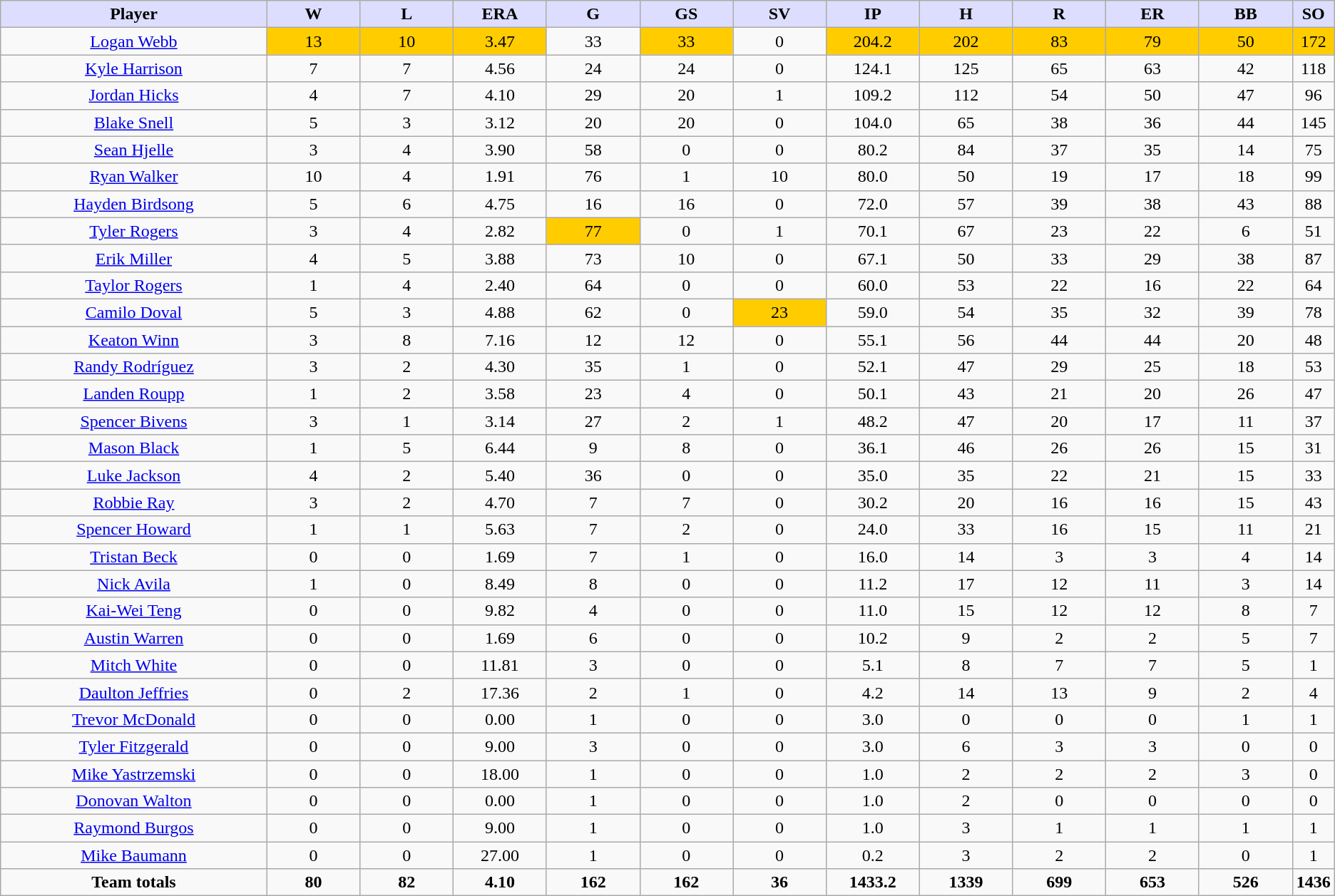<table class="wikitable" style="text-align:center;">
<tr>
<th style="background:#ddf;width:20%;"><strong>Player</strong></th>
<th style="background:#ddf;width:7%;"><strong>W</strong></th>
<th style="background:#ddf;width:7%;"><strong>L</strong></th>
<th style="background:#ddf;width:7%;"><strong>ERA</strong></th>
<th style="background:#ddf;width:7%;"><strong>G</strong></th>
<th style="background:#ddf;width:7%;"><strong>GS</strong></th>
<th style="background:#ddf;width:7%;"><strong>SV</strong></th>
<th style="background:#ddf;width:7%;"><strong>IP</strong></th>
<th style="background:#ddf;width:7%;"><strong>H</strong></th>
<th style="background:#ddf;width:7%;"><strong>R</strong></th>
<th style="background:#ddf;width:7%;"><strong>ER</strong></th>
<th style="background:#ddf;width:7%;"><strong>BB</strong></th>
<th style="background:#ddf;width:7%;"><strong>SO</strong></th>
</tr>
<tr>
<td><a href='#'>Logan Webb</a></td>
<td bgcolor=#ffcc00>13</td>
<td bgcolor=#ffcc00>10</td>
<td bgcolor=#ffcc00>3.47</td>
<td>33</td>
<td bgcolor=#ffcc00>33</td>
<td>0</td>
<td bgcolor=#ffcc00>204.2</td>
<td bgcolor=#ffcc00>202</td>
<td bgcolor=#ffcc00>83</td>
<td bgcolor=#ffcc00>79</td>
<td bgcolor=#ffcc00>50</td>
<td bgcolor=#ffcc00>172</td>
</tr>
<tr>
<td><a href='#'>Kyle Harrison</a></td>
<td>7</td>
<td>7</td>
<td>4.56</td>
<td>24</td>
<td>24</td>
<td>0</td>
<td>124.1</td>
<td>125</td>
<td>65</td>
<td>63</td>
<td>42</td>
<td>118</td>
</tr>
<tr>
<td><a href='#'>Jordan Hicks</a></td>
<td>4</td>
<td>7</td>
<td>4.10</td>
<td>29</td>
<td>20</td>
<td>1</td>
<td>109.2</td>
<td>112</td>
<td>54</td>
<td>50</td>
<td>47</td>
<td>96</td>
</tr>
<tr>
<td><a href='#'>Blake Snell</a></td>
<td>5</td>
<td>3</td>
<td>3.12</td>
<td>20</td>
<td>20</td>
<td>0</td>
<td>104.0</td>
<td>65</td>
<td>38</td>
<td>36</td>
<td>44</td>
<td>145</td>
</tr>
<tr>
<td><a href='#'>Sean Hjelle</a></td>
<td>3</td>
<td>4</td>
<td>3.90</td>
<td>58</td>
<td>0</td>
<td>0</td>
<td>80.2</td>
<td>84</td>
<td>37</td>
<td>35</td>
<td>14</td>
<td>75</td>
</tr>
<tr>
<td><a href='#'>Ryan Walker</a></td>
<td>10</td>
<td>4</td>
<td>1.91</td>
<td>76</td>
<td>1</td>
<td>10</td>
<td>80.0</td>
<td>50</td>
<td>19</td>
<td>17</td>
<td>18</td>
<td>99</td>
</tr>
<tr>
<td><a href='#'>Hayden Birdsong</a></td>
<td>5</td>
<td>6</td>
<td>4.75</td>
<td>16</td>
<td>16</td>
<td>0</td>
<td>72.0</td>
<td>57</td>
<td>39</td>
<td>38</td>
<td>43</td>
<td>88</td>
</tr>
<tr>
<td><a href='#'>Tyler Rogers</a></td>
<td>3</td>
<td>4</td>
<td>2.82</td>
<td bgcolor=#ffcc00>77</td>
<td>0</td>
<td>1</td>
<td>70.1</td>
<td>67</td>
<td>23</td>
<td>22</td>
<td>6</td>
<td>51</td>
</tr>
<tr>
<td><a href='#'>Erik Miller</a></td>
<td>4</td>
<td>5</td>
<td>3.88</td>
<td>73</td>
<td>10</td>
<td>0</td>
<td>67.1</td>
<td>50</td>
<td>33</td>
<td>29</td>
<td>38</td>
<td>87</td>
</tr>
<tr>
<td><a href='#'>Taylor Rogers</a></td>
<td>1</td>
<td>4</td>
<td>2.40</td>
<td>64</td>
<td>0</td>
<td>0</td>
<td>60.0</td>
<td>53</td>
<td>22</td>
<td>16</td>
<td>22</td>
<td>64</td>
</tr>
<tr>
<td><a href='#'>Camilo Doval</a></td>
<td>5</td>
<td>3</td>
<td>4.88</td>
<td>62</td>
<td>0</td>
<td bgcolor=#ffcc00>23</td>
<td>59.0</td>
<td>54</td>
<td>35</td>
<td>32</td>
<td>39</td>
<td>78</td>
</tr>
<tr>
<td><a href='#'>Keaton Winn</a></td>
<td>3</td>
<td>8</td>
<td>7.16</td>
<td>12</td>
<td>12</td>
<td>0</td>
<td>55.1</td>
<td>56</td>
<td>44</td>
<td>44</td>
<td>20</td>
<td>48</td>
</tr>
<tr>
<td><a href='#'>Randy Rodríguez</a></td>
<td>3</td>
<td>2</td>
<td>4.30</td>
<td>35</td>
<td>1</td>
<td>0</td>
<td>52.1</td>
<td>47</td>
<td>29</td>
<td>25</td>
<td>18</td>
<td>53</td>
</tr>
<tr>
<td><a href='#'>Landen Roupp</a></td>
<td>1</td>
<td>2</td>
<td>3.58</td>
<td>23</td>
<td>4</td>
<td>0</td>
<td>50.1</td>
<td>43</td>
<td>21</td>
<td>20</td>
<td>26</td>
<td>47</td>
</tr>
<tr>
<td><a href='#'>Spencer Bivens</a></td>
<td>3</td>
<td>1</td>
<td>3.14</td>
<td>27</td>
<td>2</td>
<td>1</td>
<td>48.2</td>
<td>47</td>
<td>20</td>
<td>17</td>
<td>11</td>
<td>37</td>
</tr>
<tr>
<td><a href='#'>Mason Black</a></td>
<td>1</td>
<td>5</td>
<td>6.44</td>
<td>9</td>
<td>8</td>
<td>0</td>
<td>36.1</td>
<td>46</td>
<td>26</td>
<td>26</td>
<td>15</td>
<td>31</td>
</tr>
<tr>
<td><a href='#'>Luke Jackson</a></td>
<td>4</td>
<td>2</td>
<td>5.40</td>
<td>36</td>
<td>0</td>
<td>0</td>
<td>35.0</td>
<td>35</td>
<td>22</td>
<td>21</td>
<td>15</td>
<td>33</td>
</tr>
<tr>
<td><a href='#'>Robbie Ray</a></td>
<td>3</td>
<td>2</td>
<td>4.70</td>
<td>7</td>
<td>7</td>
<td>0</td>
<td>30.2</td>
<td>20</td>
<td>16</td>
<td>16</td>
<td>15</td>
<td>43</td>
</tr>
<tr>
<td><a href='#'>Spencer Howard</a></td>
<td>1</td>
<td>1</td>
<td>5.63</td>
<td>7</td>
<td>2</td>
<td>0</td>
<td>24.0</td>
<td>33</td>
<td>16</td>
<td>15</td>
<td>11</td>
<td>21</td>
</tr>
<tr>
<td><a href='#'>Tristan Beck</a></td>
<td>0</td>
<td>0</td>
<td>1.69</td>
<td>7</td>
<td>1</td>
<td>0</td>
<td>16.0</td>
<td>14</td>
<td>3</td>
<td>3</td>
<td>4</td>
<td>14</td>
</tr>
<tr>
<td><a href='#'>Nick Avila</a></td>
<td>1</td>
<td>0</td>
<td>8.49</td>
<td>8</td>
<td>0</td>
<td>0</td>
<td>11.2</td>
<td>17</td>
<td>12</td>
<td>11</td>
<td>3</td>
<td>14</td>
</tr>
<tr>
<td><a href='#'>Kai-Wei Teng</a></td>
<td>0</td>
<td>0</td>
<td>9.82</td>
<td>4</td>
<td>0</td>
<td>0</td>
<td>11.0</td>
<td>15</td>
<td>12</td>
<td>12</td>
<td>8</td>
<td>7</td>
</tr>
<tr>
<td><a href='#'>Austin Warren</a></td>
<td>0</td>
<td>0</td>
<td>1.69</td>
<td>6</td>
<td>0</td>
<td>0</td>
<td>10.2</td>
<td>9</td>
<td>2</td>
<td>2</td>
<td>5</td>
<td>7</td>
</tr>
<tr>
<td><a href='#'>Mitch White</a></td>
<td>0</td>
<td>0</td>
<td>11.81</td>
<td>3</td>
<td>0</td>
<td>0</td>
<td>5.1</td>
<td>8</td>
<td>7</td>
<td>7</td>
<td>5</td>
<td>1</td>
</tr>
<tr>
<td><a href='#'>Daulton Jeffries</a></td>
<td>0</td>
<td>2</td>
<td>17.36</td>
<td>2</td>
<td>1</td>
<td>0</td>
<td>4.2</td>
<td>14</td>
<td>13</td>
<td>9</td>
<td>2</td>
<td>4</td>
</tr>
<tr>
<td><a href='#'>Trevor McDonald</a></td>
<td>0</td>
<td>0</td>
<td>0.00</td>
<td>1</td>
<td>0</td>
<td>0</td>
<td>3.0</td>
<td>0</td>
<td>0</td>
<td>0</td>
<td>1</td>
<td>1</td>
</tr>
<tr>
<td><a href='#'>Tyler Fitzgerald</a></td>
<td>0</td>
<td>0</td>
<td>9.00</td>
<td>3</td>
<td>0</td>
<td>0</td>
<td>3.0</td>
<td>6</td>
<td>3</td>
<td>3</td>
<td>0</td>
<td>0</td>
</tr>
<tr>
<td><a href='#'>Mike Yastrzemski</a></td>
<td>0</td>
<td>0</td>
<td>18.00</td>
<td>1</td>
<td>0</td>
<td>0</td>
<td>1.0</td>
<td>2</td>
<td>2</td>
<td>2</td>
<td>3</td>
<td>0</td>
</tr>
<tr>
<td><a href='#'>Donovan Walton</a></td>
<td>0</td>
<td>0</td>
<td>0.00</td>
<td>1</td>
<td>0</td>
<td>0</td>
<td>1.0</td>
<td>2</td>
<td>0</td>
<td>0</td>
<td>0</td>
<td>0</td>
</tr>
<tr>
<td><a href='#'>Raymond Burgos</a></td>
<td>0</td>
<td>0</td>
<td>9.00</td>
<td>1</td>
<td>0</td>
<td>0</td>
<td>1.0</td>
<td>3</td>
<td>1</td>
<td>1</td>
<td>1</td>
<td>1</td>
</tr>
<tr>
<td><a href='#'>Mike Baumann</a></td>
<td>0</td>
<td>0</td>
<td>27.00</td>
<td>1</td>
<td>0</td>
<td>0</td>
<td>0.2</td>
<td>3</td>
<td>2</td>
<td>2</td>
<td>0</td>
<td>1</td>
</tr>
<tr>
<td><strong>Team totals</strong></td>
<td><strong>80</strong></td>
<td><strong>82</strong></td>
<td><strong>4.10</strong></td>
<td><strong>162</strong></td>
<td><strong>162</strong></td>
<td><strong>36</strong></td>
<td><strong>1433.2</strong></td>
<td><strong>1339</strong></td>
<td><strong>699</strong></td>
<td><strong>653</strong></td>
<td><strong>526</strong></td>
<td><strong>1436</strong></td>
</tr>
</table>
